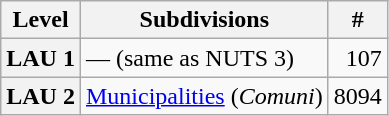<table class="wikitable">
<tr>
<th>Level</th>
<th>Subdivisions</th>
<th>#</th>
</tr>
<tr>
<th>LAU 1</th>
<td>— (same as NUTS 3)</td>
<td align="right">107</td>
</tr>
<tr>
<th>LAU 2</th>
<td><a href='#'>Municipalities</a> (<em>Comuni</em>)</td>
<td align="right">8094</td>
</tr>
</table>
